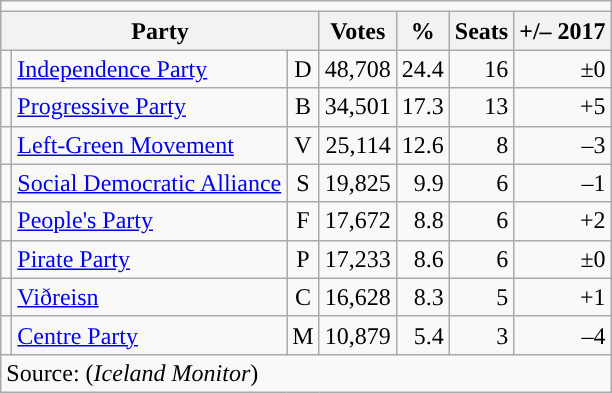<table class=wikitable style=text-align:right>
<tr>
<td colspan=7 align=center></td>
</tr>
<tr>
<th colspan="3">Party</th>
<th>Votes</th>
<th>%</th>
<th>Seats</th>
<th>+/– 2017</th>
</tr>
<tr>
<td style="background:"></td>
<td style="text-align:left;"><a href='#'>Independence Party</a></td>
<td style="text-align:center;">D</td>
<td>48,708</td>
<td>24.4</td>
<td>16</td>
<td>±0</td>
</tr>
<tr>
<td style="background:"></td>
<td style="text-align:left;"><a href='#'>Progressive Party</a></td>
<td style="text-align:center;">B</td>
<td>34,501</td>
<td>17.3</td>
<td>13</td>
<td>+5</td>
</tr>
<tr>
<td style="background:"></td>
<td style="text-align:left;"><a href='#'>Left-Green Movement</a></td>
<td style="text-align:center;">V</td>
<td>25,114</td>
<td>12.6</td>
<td>8</td>
<td>–3</td>
</tr>
<tr>
<td style="background:"></td>
<td style="text-align:left;"><a href='#'>Social Democratic Alliance</a></td>
<td style="text-align:center;">S</td>
<td>19,825</td>
<td>9.9</td>
<td>6</td>
<td>–1</td>
</tr>
<tr>
<td bgcolor=></td>
<td style="text-align:left;"><a href='#'>People's Party</a></td>
<td style="text-align:center;">F</td>
<td>17,672</td>
<td>8.8</td>
<td>6</td>
<td>+2</td>
</tr>
<tr>
<td style="background:"></td>
<td style="text-align:left;"><a href='#'>Pirate Party</a></td>
<td style="text-align:center;">P</td>
<td>17,233</td>
<td>8.6</td>
<td>6</td>
<td>±0</td>
</tr>
<tr>
<td style="background:"></td>
<td style="text-align:left;"><a href='#'>Viðreisn</a></td>
<td style="text-align:center;">C</td>
<td>16,628</td>
<td>8.3</td>
<td>5</td>
<td>+1</td>
</tr>
<tr>
<td style="background:"></td>
<td style="text-align:left;"><a href='#'>Centre Party</a></td>
<td style="text-align:center;">M</td>
<td>10,879</td>
<td>5.4</td>
<td>3</td>
<td>–4</td>
</tr>
<tr>
<td align=left colspan="11">Source: (<em>Iceland Monitor</em>)</td>
</tr>
</table>
